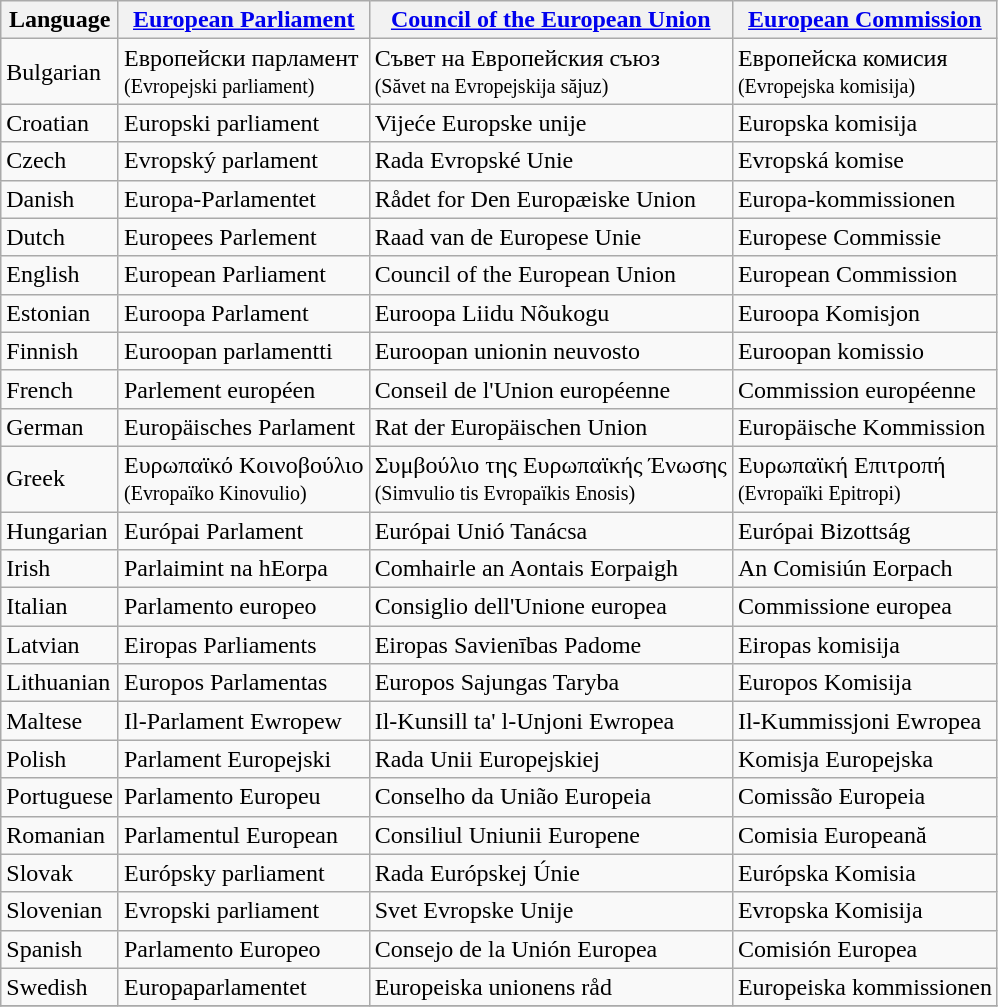<table class="wikitable">
<tr>
<th>Language</th>
<th><a href='#'>European Parliament</a></th>
<th><a href='#'>Council of the European Union</a></th>
<th><a href='#'>European Commission</a></th>
</tr>
<tr>
<td>Bulgarian</td>
<td>Европейски парламент<br><small>(Evropejski parliament)</small></td>
<td>Съвет на Европейския съюз<br><small>(Săvet na Evropejskija săjuz)</small></td>
<td>Европейска комисия<br><small>(Evropejska komisija)</small></td>
</tr>
<tr>
<td>Croatian</td>
<td>Europski parliament</td>
<td>Vijeće Europske unije</td>
<td>Europska komisija</td>
</tr>
<tr>
<td>Czech</td>
<td>Evropský parlament</td>
<td>Rada Evropské Unie</td>
<td>Evropská komise</td>
</tr>
<tr>
<td>Danish</td>
<td>Europa-Parlamentet</td>
<td>Rådet for Den Europæiske Union</td>
<td>Europa-kommissionen</td>
</tr>
<tr>
<td>Dutch</td>
<td>Europees Parlement</td>
<td>Raad van de Europese Unie</td>
<td>Europese Commissie</td>
</tr>
<tr>
<td>English</td>
<td>European Parliament</td>
<td>Council of the European Union</td>
<td>European Commission</td>
</tr>
<tr>
<td>Estonian</td>
<td>Euroopa Parlament</td>
<td>Euroopa Liidu Nõukogu</td>
<td>Euroopa Komisjon</td>
</tr>
<tr>
<td>Finnish</td>
<td>Euroopan parlamentti</td>
<td>Euroopan unionin neuvosto</td>
<td>Euroopan komissio</td>
</tr>
<tr>
<td>French</td>
<td>Parlement européen</td>
<td>Conseil de l'Union européenne</td>
<td>Commission européenne</td>
</tr>
<tr>
<td>German</td>
<td>Europäisches Parlament</td>
<td>Rat der Europäischen Union</td>
<td>Europäische Kommission</td>
</tr>
<tr>
<td>Greek</td>
<td>Ευρωπαϊκό Κοινοβούλιο<br><small>(Evropaïko Kinovulio)</small></td>
<td>Συμβούλιο της Ευρωπαϊκής Ένωσης<br><small>(Simvulio tis Evropaïkis Enosis)</small></td>
<td>Ευρωπαϊκή Επιτροπή<br><small>(Evropaïki Epitropi)</small></td>
</tr>
<tr>
<td>Hungarian</td>
<td>Európai Parlament</td>
<td>Európai Unió Tanácsa</td>
<td>Európai Bizottság</td>
</tr>
<tr>
<td>Irish</td>
<td>Parlaimint na hEorpa</td>
<td>Comhairle an Aontais Eorpaigh</td>
<td>An Comisiún Eorpach</td>
</tr>
<tr>
<td>Italian</td>
<td>Parlamento europeo</td>
<td>Consiglio dell'Unione europea</td>
<td>Commissione europea</td>
</tr>
<tr>
<td>Latvian</td>
<td>Eiropas Parliaments</td>
<td>Eiropas Savienības Padome</td>
<td>Eiropas komisija</td>
</tr>
<tr>
<td>Lithuanian</td>
<td>Europos Parlamentas</td>
<td>Europos Sajungas Taryba</td>
<td>Europos Komisija</td>
</tr>
<tr>
<td>Maltese</td>
<td>Il-Parlament Ewropew</td>
<td>Il-Kunsill ta' l-Unjoni Ewropea</td>
<td>Il-Kummissjoni Ewropea</td>
</tr>
<tr>
<td>Polish</td>
<td>Parlament Europejski</td>
<td>Rada Unii Europejskiej</td>
<td>Komisja Europejska</td>
</tr>
<tr>
<td>Portuguese</td>
<td>Parlamento Europeu</td>
<td>Conselho da União Europeia</td>
<td>Comissão Europeia</td>
</tr>
<tr>
<td>Romanian</td>
<td>Parlamentul European</td>
<td>Consiliul Uniunii Europene</td>
<td>Comisia Europeană</td>
</tr>
<tr>
<td>Slovak</td>
<td>Európsky parliament</td>
<td>Rada Európskej Únie</td>
<td>Európska Komisia</td>
</tr>
<tr>
<td>Slovenian</td>
<td>Evropski parliament</td>
<td>Svet Evropske Unije</td>
<td>Evropska Komisija</td>
</tr>
<tr>
<td>Spanish</td>
<td>Parlamento Europeo</td>
<td>Consejo de la Unión Europea</td>
<td>Comisión Europea</td>
</tr>
<tr>
<td>Swedish</td>
<td>Europaparlamentet</td>
<td>Europeiska unionens råd</td>
<td>Europeiska kommissionen</td>
</tr>
<tr>
</tr>
</table>
